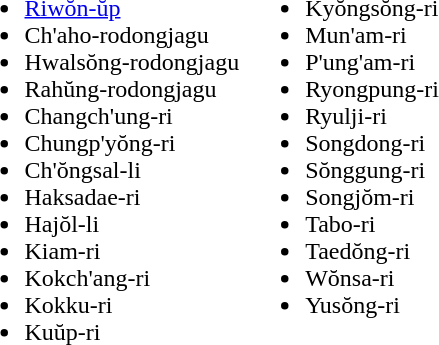<table>
<tr>
<td valign="top"><br><ul><li><a href='#'>Riwŏn-ŭp</a></li><li>Ch'aho-rodongjagu</li><li>Hwalsŏng-rodongjagu</li><li>Rahŭng-rodongjagu</li><li>Changch'ung-ri</li><li>Chungp'yŏng-ri</li><li>Ch'ŏngsal-li</li><li>Haksadae-ri</li><li>Hajŏl-li</li><li>Kiam-ri</li><li>Kokch'ang-ri</li><li>Kokku-ri</li><li>Kuŭp-ri</li></ul></td>
<td valign="top"><br><ul><li>Kyŏngsŏng-ri</li><li>Mun'am-ri</li><li>P'ung'am-ri</li><li>Ryongpung-ri</li><li>Ryulji-ri</li><li>Songdong-ri</li><li>Sŏnggung-ri</li><li>Songjŏm-ri</li><li>Tabo-ri</li><li>Taedŏng-ri</li><li>Wŏnsa-ri</li><li>Yusŏng-ri</li></ul></td>
</tr>
</table>
